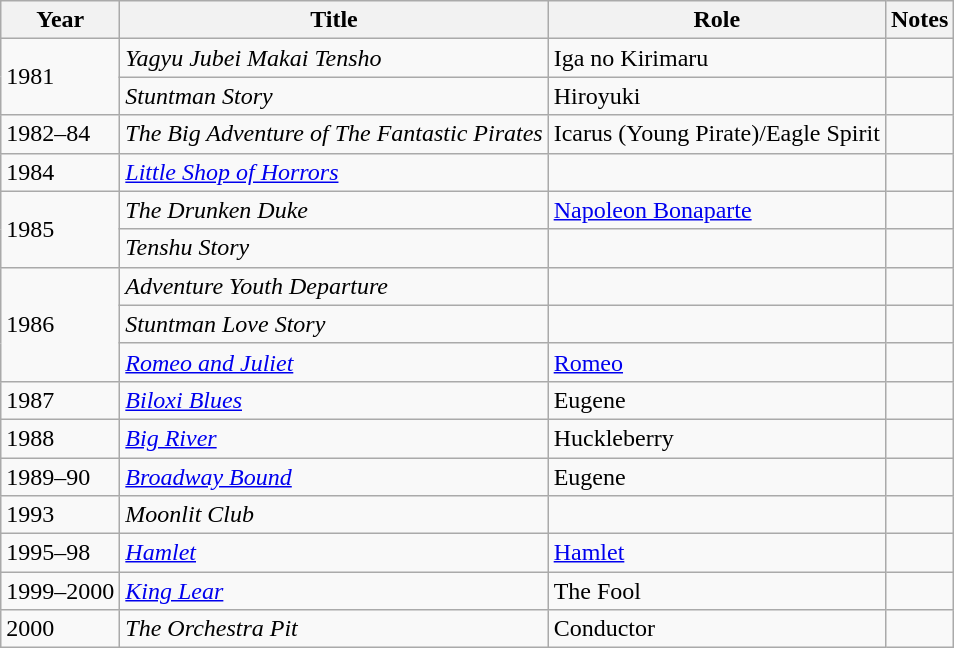<table class="wikitable sortable">
<tr>
<th>Year</th>
<th>Title</th>
<th>Role</th>
<th>Notes</th>
</tr>
<tr>
<td rowspan="2">1981</td>
<td><em>Yagyu Jubei Makai Tensho</em></td>
<td>Iga no Kirimaru</td>
<td></td>
</tr>
<tr>
<td><em>Stuntman Story</em></td>
<td>Hiroyuki</td>
<td></td>
</tr>
<tr>
<td>1982–84</td>
<td><em>The Big Adventure of The Fantastic Pirates</em></td>
<td>Icarus (Young Pirate)/Eagle Spirit</td>
<td></td>
</tr>
<tr>
<td>1984</td>
<td><em><a href='#'>Little Shop of Horrors</a></em></td>
<td></td>
<td></td>
</tr>
<tr>
<td rowspan="2">1985</td>
<td><em>The Drunken Duke</em></td>
<td><a href='#'>Napoleon Bonaparte</a></td>
<td></td>
</tr>
<tr>
<td><em>Tenshu Story</em></td>
<td></td>
<td></td>
</tr>
<tr>
<td rowspan="3">1986</td>
<td><em>Adventure Youth Departure</em></td>
<td></td>
<td></td>
</tr>
<tr>
<td><em>Stuntman Love Story</em></td>
<td></td>
<td></td>
</tr>
<tr>
<td><em><a href='#'>Romeo and Juliet</a></em></td>
<td><a href='#'>Romeo</a></td>
<td></td>
</tr>
<tr>
<td>1987</td>
<td><em><a href='#'>Biloxi Blues</a></em></td>
<td>Eugene</td>
<td></td>
</tr>
<tr>
<td>1988</td>
<td><em><a href='#'>Big River</a></em></td>
<td>Huckleberry</td>
<td></td>
</tr>
<tr>
<td>1989–90</td>
<td><em><a href='#'>Broadway Bound</a></em></td>
<td>Eugene</td>
<td></td>
</tr>
<tr>
<td>1993</td>
<td><em>Moonlit Club</em></td>
<td></td>
<td></td>
</tr>
<tr>
<td>1995–98</td>
<td><em><a href='#'>Hamlet</a></em></td>
<td><a href='#'>Hamlet</a></td>
<td></td>
</tr>
<tr>
<td>1999–2000</td>
<td><em><a href='#'>King Lear</a></em></td>
<td>The Fool</td>
<td></td>
</tr>
<tr>
<td>2000</td>
<td><em>The Orchestra Pit</em></td>
<td>Conductor</td>
<td></td>
</tr>
</table>
